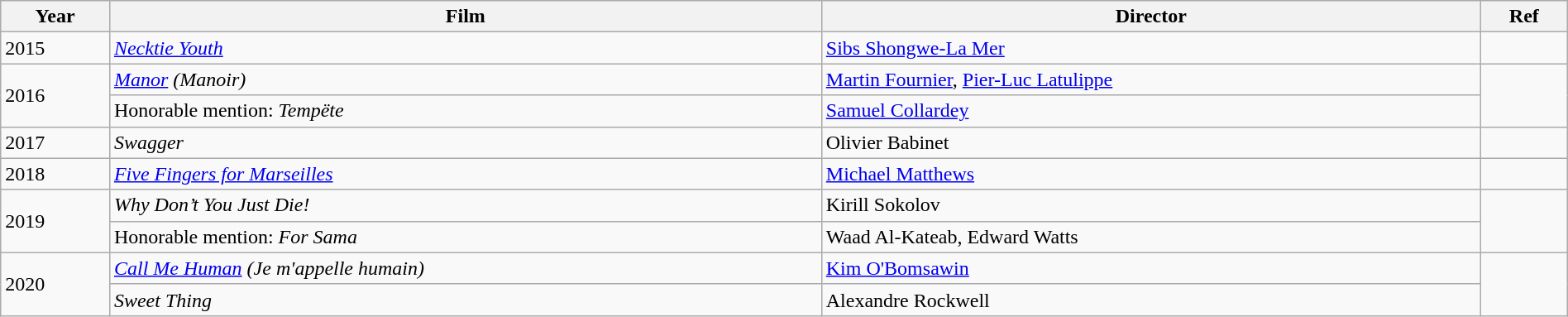<table class="wikitable sortable"  width=100%>
<tr>
<th>Year</th>
<th>Film</th>
<th>Director</th>
<th>Ref</th>
</tr>
<tr>
<td>2015</td>
<td><em><a href='#'>Necktie Youth</a></em></td>
<td><a href='#'>Sibs Shongwe-La Mer</a></td>
<td></td>
</tr>
<tr>
<td rowspan=2>2016</td>
<td><em><a href='#'>Manor</a> (Manoir)</em></td>
<td><a href='#'>Martin Fournier</a>, <a href='#'>Pier-Luc Latulippe</a></td>
<td rowspan=2></td>
</tr>
<tr>
<td>Honorable mention: <em>Tempëte</em></td>
<td><a href='#'>Samuel Collardey</a></td>
</tr>
<tr>
<td>2017</td>
<td><em>Swagger</em></td>
<td>Olivier Babinet</td>
<td></td>
</tr>
<tr>
<td>2018</td>
<td><em><a href='#'>Five Fingers for Marseilles</a></em></td>
<td><a href='#'>Michael Matthews</a></td>
<td></td>
</tr>
<tr>
<td rowspan=2>2019</td>
<td><em>Why Don’t You Just Die!</em></td>
<td>Kirill Sokolov</td>
<td rowspan=2></td>
</tr>
<tr>
<td>Honorable mention: <em>For Sama</em></td>
<td>Waad Al-Kateab, Edward Watts</td>
</tr>
<tr>
<td rowspan=2>2020</td>
<td><em><a href='#'>Call Me Human</a> (Je m'appelle humain)</em></td>
<td><a href='#'>Kim O'Bomsawin</a></td>
<td rowspan=2></td>
</tr>
<tr>
<td><em>Sweet Thing</em></td>
<td>Alexandre Rockwell</td>
</tr>
</table>
